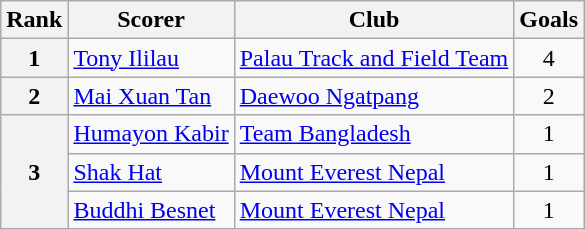<table class="wikitable">
<tr>
<th>Rank</th>
<th>Scorer</th>
<th>Club</th>
<th>Goals</th>
</tr>
<tr>
<th>1</th>
<td> <a href='#'>Tony Ililau</a></td>
<td><a href='#'>Palau Track and Field Team</a></td>
<td align=center>4</td>
</tr>
<tr>
<th>2</th>
<td> <a href='#'>Mai Xuan Tan</a></td>
<td><a href='#'>Daewoo Ngatpang</a></td>
<td align=center>2</td>
</tr>
<tr>
<th rowspan=3>3</th>
<td> <a href='#'>Humayon Kabir</a></td>
<td><a href='#'>Team Bangladesh</a></td>
<td align=center>1</td>
</tr>
<tr>
<td> <a href='#'>Shak Hat</a></td>
<td><a href='#'>Mount Everest Nepal</a></td>
<td align=center>1</td>
</tr>
<tr>
<td> <a href='#'>Buddhi Besnet</a></td>
<td><a href='#'>Mount Everest Nepal</a></td>
<td align=center>1</td>
</tr>
</table>
